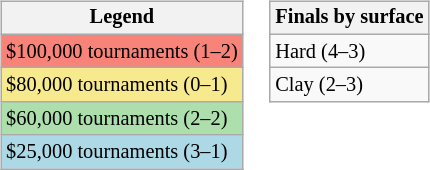<table>
<tr valign=top>
<td><br><table class="wikitable" style=font-size:85%>
<tr>
<th>Legend</th>
</tr>
<tr style="background:#f88379;">
<td>$100,000 tournaments (1–2)</td>
</tr>
<tr style="background:#f7e98e;">
<td>$80,000 tournaments (0–1)</td>
</tr>
<tr style="background:#addfad;">
<td>$60,000 tournaments (2–2)</td>
</tr>
<tr style="background:lightblue;">
<td>$25,000 tournaments (3–1)</td>
</tr>
</table>
</td>
<td><br><table class="wikitable" style=font-size:85%>
<tr>
<th>Finals by surface</th>
</tr>
<tr>
<td>Hard (4–3)</td>
</tr>
<tr>
<td>Clay (2–3)</td>
</tr>
</table>
</td>
</tr>
</table>
